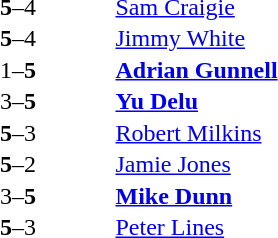<table width="100%" cellspacing="1">
<tr>
<th width=45%></th>
<th width=10%></th>
<th width=45%></th>
</tr>
<tr>
<td><strong></strong></td>
<td align=center><strong>5</strong>–4</td>
<td> <a href='#'>Sam Craigie</a></td>
</tr>
<tr>
<td><strong></strong></td>
<td align=center><strong>5</strong>–4</td>
<td> <a href='#'>Jimmy White</a></td>
</tr>
<tr>
<td></td>
<td align=center>1–<strong>5</strong></td>
<td> <strong><a href='#'>Adrian Gunnell</a></strong></td>
</tr>
<tr>
<td></td>
<td align=center>3–<strong>5</strong></td>
<td> <strong><a href='#'>Yu Delu</a></strong></td>
</tr>
<tr>
<td><strong></strong></td>
<td align=center><strong>5</strong>–3</td>
<td> <a href='#'>Robert Milkins</a></td>
</tr>
<tr>
<td><strong></strong></td>
<td align=center><strong>5</strong>–2</td>
<td> <a href='#'>Jamie Jones</a></td>
</tr>
<tr>
<td></td>
<td align=center>3–<strong>5</strong></td>
<td> <strong><a href='#'>Mike Dunn</a></strong></td>
</tr>
<tr>
<td><strong></strong></td>
<td align=center><strong>5</strong>–3</td>
<td> <a href='#'>Peter Lines</a></td>
</tr>
</table>
